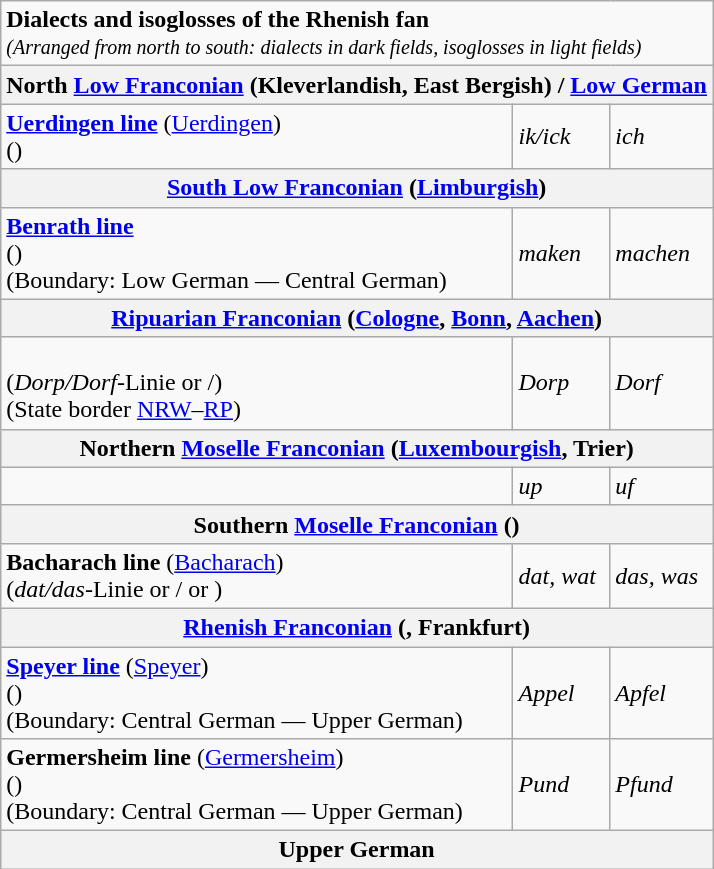<table class="wikitable">
<tr>
<td colspan="3"><strong>Dialects and isoglosses of the Rhenish fan</strong><br><small><em>(Arranged from north to south: dialects in dark fields, isoglosses in light fields)</em></small></td>
</tr>
<tr>
<th colspan="3">North <a href='#'>Low Franconian</a> (Kleverlandish, East Bergish) / <a href='#'>Low German</a></th>
</tr>
<tr>
<td><strong><a href='#'>Uerdingen line</a></strong> (<a href='#'>Uerdingen</a>)<br>()</td>
<td><em>ik/ick</em></td>
<td><em>ich</em></td>
</tr>
<tr>
<th colspan="3"><a href='#'>South Low Franconian</a> (<a href='#'>Limburgish</a>)</th>
</tr>
<tr>
<td><strong><a href='#'>Benrath line</a></strong><br>()<br>(Boundary: Low German — Central German)</td>
<td><em>maken</em></td>
<td><em>machen</em></td>
</tr>
<tr>
<th colspan="3"><a href='#'>Ripuarian Franconian</a> (<a href='#'>Cologne</a>, <a href='#'>Bonn</a>, <a href='#'>Aachen</a>)</th>
</tr>
<tr>
<td><br>(<em>Dorp/Dorf</em>-Linie or /)<br>(State border <a href='#'>NRW</a>–<a href='#'>RP</a>)</td>
<td><em>Dorp</em></td>
<td><em>Dorf</em></td>
</tr>
<tr>
<th colspan="3">Northern <a href='#'>Moselle Franconian</a> (<a href='#'>Luxembourgish</a>, Trier)</th>
</tr>
<tr>
<td></td>
<td><em>up</em></td>
<td><em>uf</em></td>
</tr>
<tr>
<th colspan="3">Southern <a href='#'>Moselle Franconian</a> ()</th>
</tr>
<tr>
<td><strong>Bacharach line</strong> (<a href='#'>Bacharach</a>)<br>(<em>dat/das</em>-Linie or / or )</td>
<td><em>dat, wat</em></td>
<td><em>das, was</em></td>
</tr>
<tr>
<th colspan="3"><a href='#'>Rhenish Franconian</a>  (, Frankfurt)</th>
</tr>
<tr>
<td><strong><a href='#'>Speyer line</a></strong> (<a href='#'>Speyer</a>)<br>()<br>(Boundary: Central German — Upper German)</td>
<td><em>Appel</em></td>
<td><em>Apfel</em></td>
</tr>
<tr>
<td><strong>Germersheim line</strong> (<a href='#'>Germersheim</a>)<br>()<br>(Boundary: Central German — Upper German)</td>
<td><em>Pund</em></td>
<td><em>Pfund</em></td>
</tr>
<tr>
<th colspan="3">Upper German</th>
</tr>
</table>
